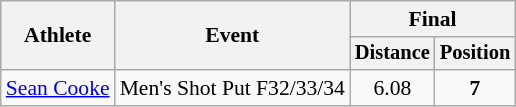<table class=wikitable style="font-size:90%">
<tr>
<th rowspan="2">Athlete</th>
<th rowspan="2">Event</th>
<th colspan="2">Final</th>
</tr>
<tr style="font-size:95%">
<th>Distance</th>
<th>Position</th>
</tr>
<tr align=center>
<td align=left><a href='#'>Sean Cooke</a></td>
<td align=left>Men's Shot Put F32/33/34</td>
<td>6.08</td>
<td><strong>7</strong></td>
</tr>
</table>
